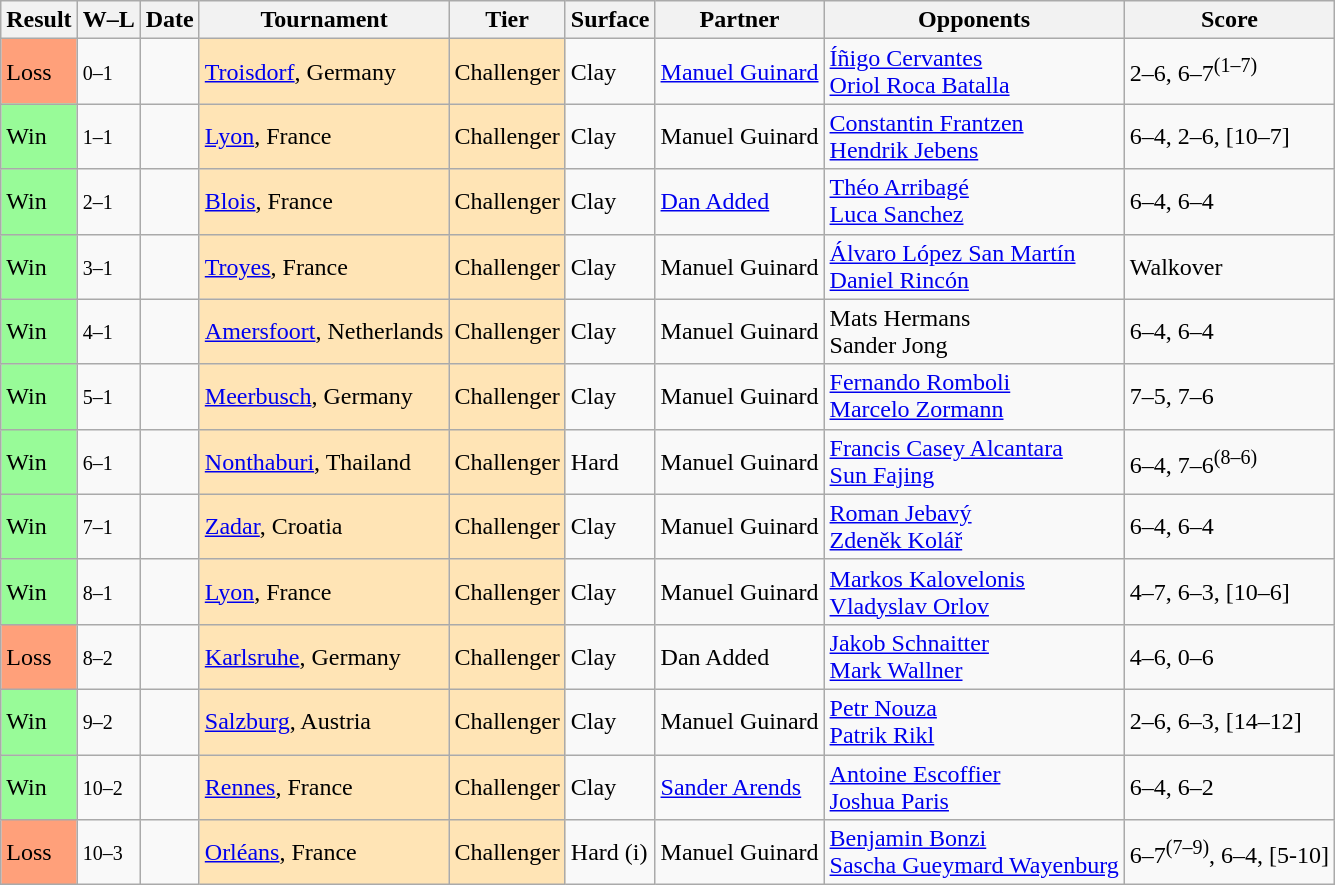<table class="sortable wikitable">
<tr>
<th>Result</th>
<th class="unsortable">W–L</th>
<th>Date</th>
<th>Tournament</th>
<th>Tier</th>
<th>Surface</th>
<th>Partner</th>
<th>Opponents</th>
<th class="unsortable">Score</th>
</tr>
<tr>
<td style="background:#ffa07a;">Loss</td>
<td><small>0–1</small></td>
<td><a href='#'></a></td>
<td style="background:moccasin;"><a href='#'>Troisdorf</a>, Germany</td>
<td style="background:moccasin;">Challenger</td>
<td>Clay</td>
<td> <a href='#'>Manuel Guinard</a></td>
<td> <a href='#'>Íñigo Cervantes</a><br> <a href='#'>Oriol Roca Batalla</a></td>
<td>2–6, 6–7<sup>(1–7)</sup></td>
</tr>
<tr>
<td style="background:#98FB98;">Win</td>
<td><small>1–1</small></td>
<td><a href='#'></a></td>
<td style="background:moccasin;"><a href='#'>Lyon</a>, France</td>
<td style="background:moccasin;">Challenger</td>
<td>Clay</td>
<td> Manuel Guinard</td>
<td> <a href='#'>Constantin Frantzen</a><br> <a href='#'>Hendrik Jebens</a></td>
<td>6–4, 2–6, [10–7]</td>
</tr>
<tr>
<td style="background:#98fb98;">Win</td>
<td><small>2–1</small></td>
<td><a href='#'></a></td>
<td style="background:moccasin;"><a href='#'>Blois</a>, France</td>
<td style="background:moccasin;">Challenger</td>
<td>Clay</td>
<td> <a href='#'>Dan Added</a></td>
<td> <a href='#'>Théo Arribagé</a><br> <a href='#'>Luca Sanchez</a></td>
<td>6–4, 6–4</td>
</tr>
<tr>
<td style="background:#98FB98;">Win</td>
<td><small>3–1</small></td>
<td><a href='#'></a></td>
<td style="background:moccasin;"><a href='#'>Troyes</a>, France</td>
<td style="background:moccasin;">Challenger</td>
<td>Clay</td>
<td>  Manuel Guinard</td>
<td> <a href='#'>Álvaro López San Martín</a><br> <a href='#'>Daniel Rincón</a></td>
<td>Walkover</td>
</tr>
<tr>
<td style="background:#98FB98;">Win</td>
<td><small>4–1</small></td>
<td><a href='#'></a></td>
<td style="background:moccasin;"><a href='#'>Amersfoort</a>, Netherlands</td>
<td style="background:moccasin;">Challenger</td>
<td>Clay</td>
<td> Manuel Guinard</td>
<td> Mats Hermans<br> Sander Jong</td>
<td>6–4, 6–4</td>
</tr>
<tr>
<td style="background:#98FB98;">Win</td>
<td><small>5–1</small></td>
<td><a href='#'></a></td>
<td style="background:moccasin;"><a href='#'>Meerbusch</a>, Germany</td>
<td style="background:moccasin;">Challenger</td>
<td>Clay</td>
<td> Manuel Guinard</td>
<td> <a href='#'>Fernando Romboli</a><br> <a href='#'>Marcelo Zormann</a></td>
<td>7–5, 7–6</td>
</tr>
<tr>
<td style="background:#98FB98;">Win</td>
<td><small>6–1</small></td>
<td><a href='#'></a></td>
<td style="background:moccasin;"><a href='#'>Nonthaburi</a>, Thailand</td>
<td style="background:moccasin;">Challenger</td>
<td>Hard</td>
<td> Manuel Guinard</td>
<td> <a href='#'>Francis Casey Alcantara</a> <br> <a href='#'>Sun Fajing</a></td>
<td>6–4, 7–6<sup>(8–6)</sup></td>
</tr>
<tr>
<td style="background:#98FB98;">Win</td>
<td><small>7–1</small></td>
<td><a href='#'></a></td>
<td style="background:moccasin;"><a href='#'>Zadar</a>, Croatia</td>
<td style="background:moccasin;">Challenger</td>
<td>Clay</td>
<td> Manuel Guinard</td>
<td> <a href='#'>Roman Jebavý</a><br> <a href='#'>Zdeněk Kolář</a></td>
<td>6–4, 6–4</td>
</tr>
<tr>
<td style="background:#98FB98;">Win</td>
<td><small>8–1</small></td>
<td><a href='#'></a></td>
<td style="background:moccasin;"><a href='#'>Lyon</a>, France</td>
<td style="background:moccasin;">Challenger</td>
<td>Clay</td>
<td> Manuel Guinard</td>
<td> <a href='#'>Markos Kalovelonis</a><br> <a href='#'>Vladyslav Orlov</a></td>
<td>4–7, 6–3, [10–6]</td>
</tr>
<tr>
<td bgcolor=ffa07a>Loss</td>
<td><small>8–2</small></td>
<td><a href='#'></a></td>
<td bgcolor=FFE4B5><a href='#'>Karlsruhe</a>, Germany</td>
<td bgcolor=moccasin>Challenger</td>
<td>Clay</td>
<td> Dan Added</td>
<td> <a href='#'>Jakob Schnaitter</a> <br>  <a href='#'>Mark Wallner</a></td>
<td>4–6, 0–6</td>
</tr>
<tr>
<td style="background:#98FB98;">Win</td>
<td><small>9–2</small></td>
<td><a href='#'></a></td>
<td style="background:moccasin;"><a href='#'>Salzburg</a>, Austria</td>
<td style="background:moccasin;">Challenger</td>
<td>Clay</td>
<td> Manuel Guinard</td>
<td> <a href='#'>Petr Nouza</a><br> <a href='#'>Patrik Rikl</a></td>
<td>2–6, 6–3, [14–12]</td>
</tr>
<tr>
<td style="background:#98FB98;">Win</td>
<td><small>10–2</small></td>
<td><a href='#'></a></td>
<td style="background:moccasin;"><a href='#'>Rennes</a>, France</td>
<td style="background:moccasin;">Challenger</td>
<td>Clay</td>
<td> <a href='#'>Sander Arends</a></td>
<td> <a href='#'>Antoine Escoffier</a><br> <a href='#'>Joshua Paris</a></td>
<td>6–4, 6–2</td>
</tr>
<tr>
<td style="background:#ffa07a;">Loss</td>
<td><small>10–3</small></td>
<td><a href='#'></a></td>
<td bgcolor="moccasin"><a href='#'>Orléans</a>, France</td>
<td bgcolor="moccasin">Challenger</td>
<td>Hard (i)</td>
<td> Manuel Guinard</td>
<td> <a href='#'>Benjamin Bonzi</a><br>  <a href='#'>Sascha Gueymard Wayenburg</a></td>
<td>6–7<sup>(7–9)</sup>, 6–4, [5-10]</td>
</tr>
</table>
